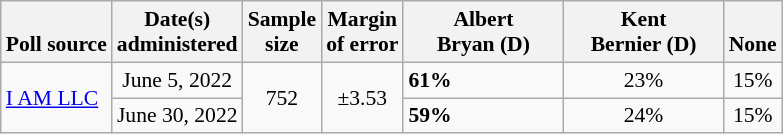<table class="wikitable" style="font-size:90%">
<tr valign=bottom>
<th>Poll source</th>
<th>Date(s)<br>administered</th>
<th>Sample<br>size</th>
<th>Margin<br>of error</th>
<th style="width:100px;">Albert<br>Bryan (D)</th>
<th style="width:100px;">Kent<br>Bernier (D)</th>
<th>None</th>
</tr>
<tr>
<td rowspan=2><a href='#'>I AM LLC</a></td>
<td align=center>June 5, 2022</td>
<td rowspan=2 align=center>752</td>
<td rowspan=2 align=center>±3.53</td>
<td><strong>61%</strong></td>
<td align=center>23%</td>
<td align=center>15%</td>
</tr>
<tr>
<td align=center>June 30, 2022</td>
<td><strong>59%</strong></td>
<td align=center>24%</td>
<td align=center>15%</td>
</tr>
</table>
